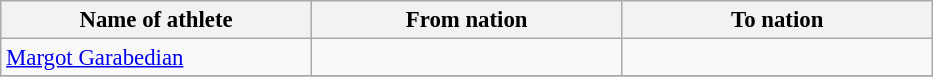<table class="wikitable sortable" style="border-collapse: collapse; font-size: 95%;">
<tr>
<th width=200>Name of athlete</th>
<th width=200>From nation</th>
<th width=200>To nation</th>
</tr>
<tr>
<td><a href='#'>Margot Garabedian</a></td>
<td></td>
<td></td>
</tr>
<tr>
</tr>
</table>
